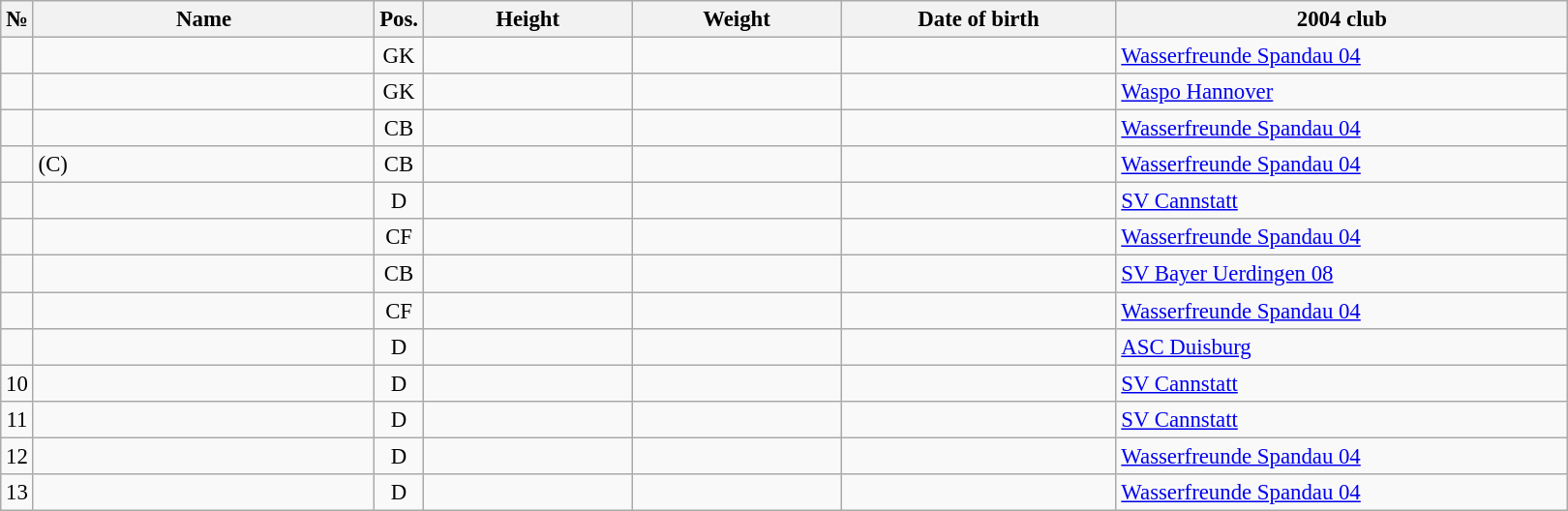<table class="wikitable sortable" style="font-size:95%; text-align:center;">
<tr>
<th>№</th>
<th style="width:15em">Name</th>
<th>Pos.</th>
<th style="width:9em">Height</th>
<th style="width:9em">Weight</th>
<th style="width:12em">Date of birth</th>
<th style="width:20em">2004 club</th>
</tr>
<tr>
<td></td>
<td style="text-align:left;"></td>
<td>GK</td>
<td></td>
<td></td>
<td style="text-align:right;"></td>
<td style="text-align:left;"> <a href='#'>Wasserfreunde Spandau 04</a></td>
</tr>
<tr>
<td></td>
<td style="text-align:left;"></td>
<td>GK</td>
<td></td>
<td></td>
<td style="text-align:right;"></td>
<td style="text-align:left;"> <a href='#'>Waspo Hannover</a></td>
</tr>
<tr>
<td></td>
<td style="text-align:left;"></td>
<td>CB</td>
<td></td>
<td></td>
<td style="text-align:right;"></td>
<td style="text-align:left;"> <a href='#'>Wasserfreunde Spandau 04</a></td>
</tr>
<tr>
<td></td>
<td style="text-align:left;"> (C)</td>
<td>CB</td>
<td></td>
<td></td>
<td style="text-align:right;"></td>
<td style="text-align:left;"> <a href='#'>Wasserfreunde Spandau 04</a></td>
</tr>
<tr>
<td></td>
<td style="text-align:left;"></td>
<td>D</td>
<td></td>
<td></td>
<td style="text-align:right;"></td>
<td style="text-align:left;"> <a href='#'>SV Cannstatt</a></td>
</tr>
<tr>
<td></td>
<td style="text-align:left;"></td>
<td>CF</td>
<td></td>
<td></td>
<td style="text-align:right;"></td>
<td style="text-align:left;"> <a href='#'>Wasserfreunde Spandau 04</a></td>
</tr>
<tr>
<td></td>
<td style="text-align:left;"></td>
<td>CB</td>
<td></td>
<td></td>
<td style="text-align:right;"></td>
<td style="text-align:left;"> <a href='#'>SV Bayer Uerdingen 08</a></td>
</tr>
<tr>
<td></td>
<td style="text-align:left;"></td>
<td>CF</td>
<td></td>
<td></td>
<td style="text-align:right;"></td>
<td style="text-align:left;"> <a href='#'>Wasserfreunde Spandau 04</a></td>
</tr>
<tr>
<td></td>
<td style="text-align:left;"></td>
<td>D</td>
<td></td>
<td></td>
<td style="text-align:right;"></td>
<td style="text-align:left;"> <a href='#'>ASC Duisburg</a></td>
</tr>
<tr>
<td>10</td>
<td style="text-align:left;"></td>
<td>D</td>
<td></td>
<td></td>
<td style="text-align:right;"></td>
<td style="text-align:left;"> <a href='#'>SV Cannstatt</a></td>
</tr>
<tr>
<td>11</td>
<td style="text-align:left;"></td>
<td>D</td>
<td></td>
<td></td>
<td style="text-align:right;"></td>
<td style="text-align:left;"> <a href='#'>SV Cannstatt</a></td>
</tr>
<tr>
<td>12</td>
<td style="text-align:left;"></td>
<td>D</td>
<td></td>
<td></td>
<td style="text-align:right;"></td>
<td style="text-align:left;"> <a href='#'>Wasserfreunde Spandau 04</a></td>
</tr>
<tr>
<td>13</td>
<td style="text-align:left;"></td>
<td>D</td>
<td></td>
<td></td>
<td style="text-align:right;"></td>
<td style="text-align:left;"> <a href='#'>Wasserfreunde Spandau 04</a></td>
</tr>
</table>
